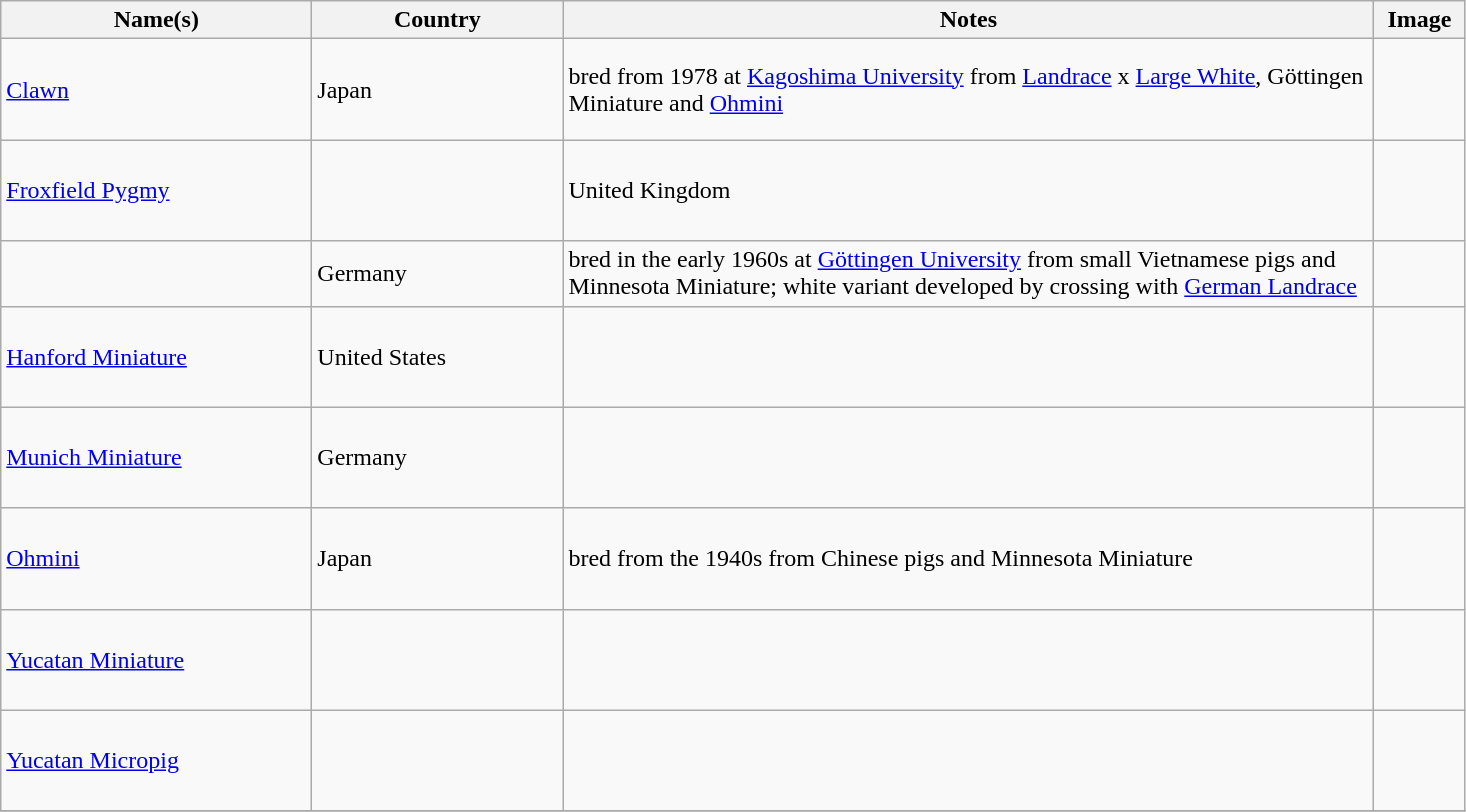<table class="wikitable">
<tr>
<th style="width: 150pt;">Name(s)</th>
<th style="width: 120pt;">Country</th>
<th style="width: 400pt;">Notes</th>
<th style="width: 40pt;">Image</th>
</tr>
<tr>
<td><a href='#'>Clawn</a></td>
<td>Japan</td>
<td>bred from 1978 at <a href='#'>Kagoshima University</a> from <a href='#'>Landrace</a> x <a href='#'>Large White</a>, Göttingen Miniature and <a href='#'>Ohmini</a></td>
<td style="height: 60px;"></td>
</tr>
<tr>
<td><a href='#'>Froxfield Pygmy</a></td>
<td></td>
<td>United Kingdom</td>
<td style="height: 60px;"></td>
</tr>
<tr>
<td></td>
<td>Germany</td>
<td>bred in the early 1960s at <a href='#'>Göttingen University</a> from small Vietnamese pigs and Minnesota Miniature; white variant developed by crossing with <a href='#'>German Landrace</a></td>
<td></td>
</tr>
<tr>
<td><a href='#'>Hanford Miniature</a></td>
<td>United States</td>
<td></td>
<td style="height: 60px;"></td>
</tr>
<tr>
<td><a href='#'>Munich Miniature</a></td>
<td>Germany</td>
<td></td>
<td style="height: 60px;"></td>
</tr>
<tr>
<td><a href='#'>Ohmini</a></td>
<td>Japan</td>
<td>bred from the 1940s from Chinese pigs and Minnesota Miniature</td>
<td style="height: 60px;"></td>
</tr>
<tr>
<td><a href='#'>Yucatan Miniature</a></td>
<td></td>
<td></td>
<td style="height: 60px;"></td>
</tr>
<tr>
<td><a href='#'>Yucatan Micropig</a></td>
<td></td>
<td></td>
<td style="height: 60px;"></td>
</tr>
<tr>
</tr>
</table>
